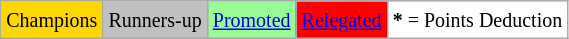<table class="wikitable">
<tr>
<td bgcolor="Gold"><small>Champions</small></td>
<td bgcolor="Silver"><small>Runners-up</small></td>
<td bgcolor="PaleGreen"><small><a href='#'>Promoted</a></small></td>
<td bgcolor="Red"><small><a href='#'>Relegated</a></small></td>
<td bgcolor="White"><small><strong>*</strong> = Points Deduction</small></td>
</tr>
</table>
